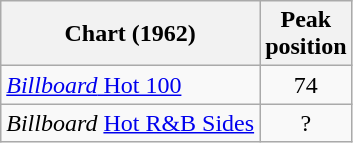<table class="wikitable">
<tr>
<th>Chart (1962)</th>
<th>Peak<br>position</th>
</tr>
<tr>
<td><a href='#'><em>Billboard</em> Hot 100</a></td>
<td align=center>74</td>
</tr>
<tr>
<td><em>Billboard</em> <a href='#'>Hot R&B Sides</a></td>
<td align=center>?</td>
</tr>
</table>
